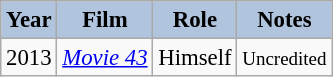<table class="wikitable" style="font-size:95%;">
<tr>
<th style="background:#B0C4DE;">Year</th>
<th style="background:#B0C4DE;">Film</th>
<th style="background:#B0C4DE;">Role</th>
<th style="background:#B0C4DE;">Notes</th>
</tr>
<tr>
<td>2013</td>
<td><em><a href='#'>Movie 43</a></em></td>
<td>Himself</td>
<td><small>Uncredited</small></td>
</tr>
</table>
